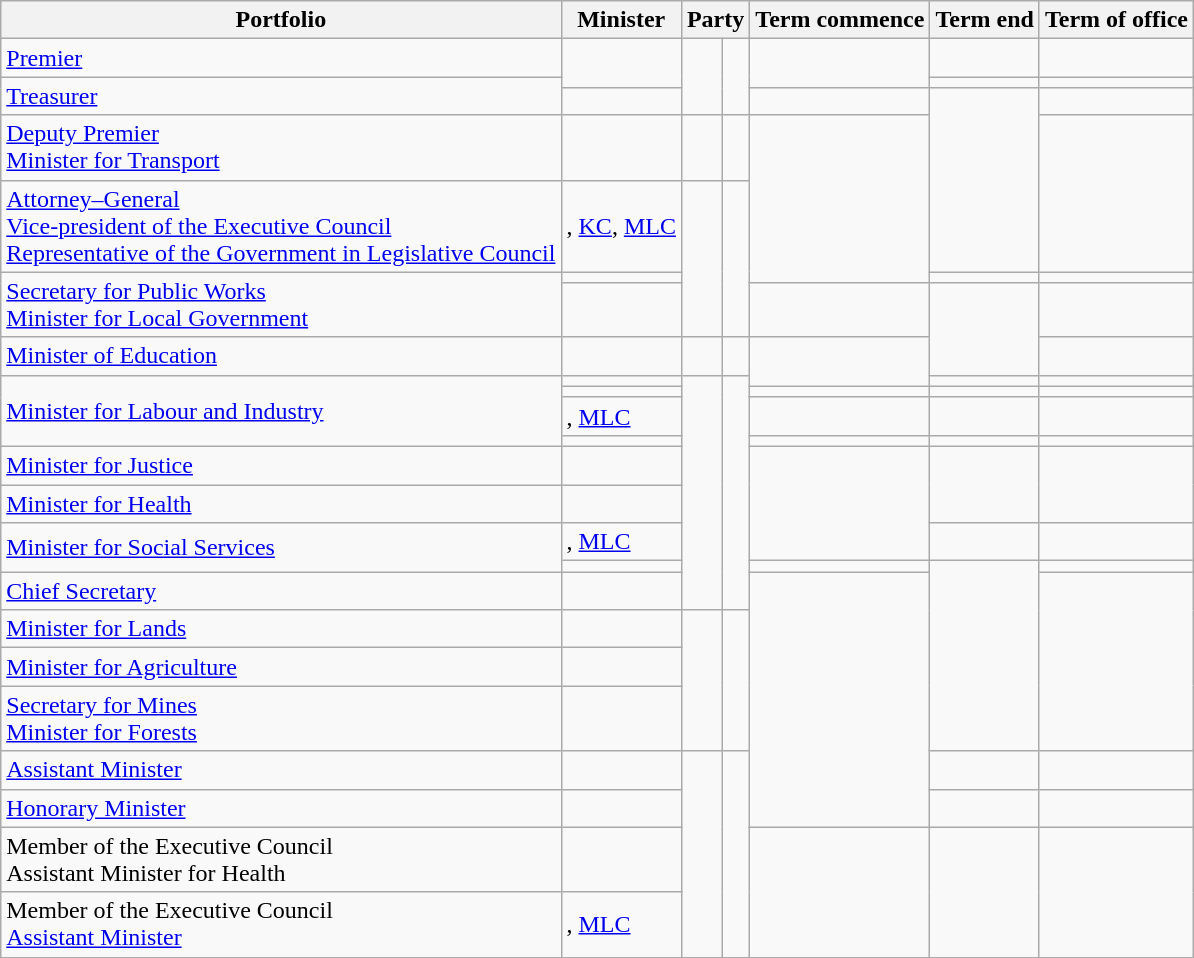<table class="wikitable sortable">
<tr>
<th>Portfolio</th>
<th>Minister</th>
<th colspan=2>Party</th>
<th>Term commence</th>
<th>Term end</th>
<th>Term of office</th>
</tr>
<tr>
<td><a href='#'>Premier</a></td>
<td rowspan=2></td>
<td rowspan="3" > </td>
<td rowspan="3"></td>
<td rowspan="2" align="center"></td>
<td align="center"></td>
<td align="right"></td>
</tr>
<tr>
<td rowspan="2"><a href='#'>Treasurer</a></td>
<td align="center"></td>
<td align="right"></td>
</tr>
<tr>
<td></td>
<td align="center"></td>
<td rowspan="3" align="center"></td>
<td align="right"></td>
</tr>
<tr>
<td><a href='#'>Deputy Premier</a><br><a href='#'>Minister for Transport</a></td>
<td></td>
<td> </td>
<td></td>
<td rowspan="3" align="center"></td>
<td rowspan="2" align="right"></td>
</tr>
<tr>
<td><a href='#'>Attorney–General</a><br><a href='#'>Vice-president of the Executive Council</a><br><a href='#'>Representative of the Government in Legislative Council</a></td>
<td>, <a href='#'>KC</a>, <a href='#'>MLC</a></td>
<td rowspan="3" > </td>
<td rowspan="3"></td>
</tr>
<tr>
<td rowspan="2"><a href='#'>Secretary for Public Works</a><br><a href='#'>Minister for Local Government</a></td>
<td></td>
<td align="center"></td>
<td align="right"></td>
</tr>
<tr>
<td></td>
<td align="center"></td>
<td rowspan="2" align="center"></td>
<td align="right"></td>
</tr>
<tr>
<td><a href='#'>Minister of Education</a></td>
<td></td>
<td> </td>
<td></td>
<td rowspan="2" align="center"></td>
<td align="right"></td>
</tr>
<tr>
<td rowspan="4"><a href='#'>Minister for Labour and Industry</a></td>
<td></td>
<td rowspan="9" > </td>
<td rowspan="9"></td>
<td align="center"></td>
<td align="right"></td>
</tr>
<tr>
<td></td>
<td align="center"></td>
<td align="center"></td>
<td align="right"></td>
</tr>
<tr>
<td>, <a href='#'>MLC</a></td>
<td align="center"></td>
<td align="center"></td>
<td align="right"></td>
</tr>
<tr>
<td></td>
<td align="center"></td>
<td align="center"></td>
<td align="right"></td>
</tr>
<tr>
<td><a href='#'>Minister for Justice</a></td>
<td></td>
<td rowspan="3" align="center"></td>
<td rowspan="2" align="center"></td>
<td rowspan="2" align="right"></td>
</tr>
<tr>
<td><a href='#'>Minister for Health</a></td>
<td></td>
</tr>
<tr>
<td rowspan="2"><a href='#'>Minister for Social Services</a></td>
<td>, <a href='#'>MLC</a></td>
<td align="center"></td>
<td align="right"></td>
</tr>
<tr>
<td></td>
<td align="center"></td>
<td rowspan="5" align="center"></td>
<td align="right"></td>
</tr>
<tr>
<td><a href='#'>Chief Secretary</a></td>
<td></td>
<td rowspan="6" align="center"></td>
<td rowspan="4" align="right"></td>
</tr>
<tr>
<td><a href='#'>Minister for Lands</a></td>
<td></td>
<td rowspan="3" > </td>
<td rowspan="3"></td>
</tr>
<tr>
<td><a href='#'>Minister for Agriculture</a></td>
<td></td>
</tr>
<tr>
<td><a href='#'>Secretary for Mines</a><br><a href='#'>Minister for Forests</a></td>
<td></td>
</tr>
<tr>
<td><a href='#'>Assistant Minister</a></td>
<td></td>
<td rowspan="4" > </td>
<td rowspan="4"></td>
<td align="center"></td>
<td align="right"></td>
</tr>
<tr>
<td><a href='#'>Honorary Minister</a></td>
<td></td>
<td align="center"></td>
<td align="right"></td>
</tr>
<tr>
<td>Member of the Executive Council<br>Assistant Minister for Health</td>
<td></td>
<td rowspan="2" align="center"></td>
<td rowspan="2" align="center"></td>
<td rowspan="2" align="right"></td>
</tr>
<tr>
<td>Member of the Executive Council<br><a href='#'>Assistant Minister</a></td>
<td>, <a href='#'>MLC</a></td>
</tr>
</table>
